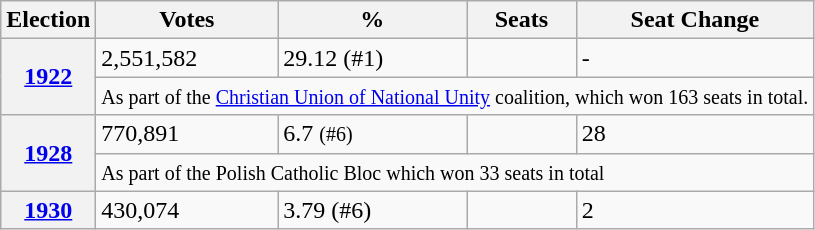<table class="wikitable">
<tr>
<th>Election</th>
<th>Votes</th>
<th>%</th>
<th>Seats</th>
<th>Seat Change</th>
</tr>
<tr>
<th rowspan="2"><a href='#'>1922</a></th>
<td>2,551,582</td>
<td>29.12 (#1)</td>
<td></td>
<td>-</td>
</tr>
<tr>
<td colspan="4"><small>As part of the <a href='#'>Christian Union of National Unity</a> coalition, which won 163 seats in total.</small></td>
</tr>
<tr>
<th rowspan="2"><a href='#'>1928</a></th>
<td>770,891</td>
<td>6.7 <small>(#6)</small></td>
<td></td>
<td>28</td>
</tr>
<tr>
<td colspan="4"><small>As part of the Polish Catholic Bloc which won 33 seats in total</small></td>
</tr>
<tr>
<th><a href='#'>1930</a></th>
<td>430,074</td>
<td>3.79 (#6)</td>
<td></td>
<td>2</td>
</tr>
</table>
